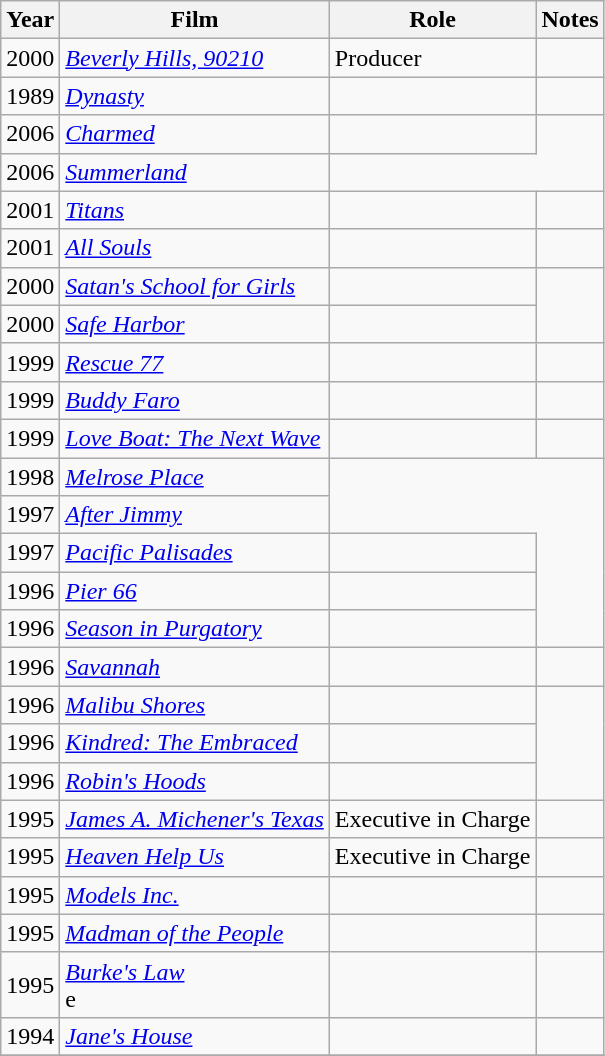<table class="wikitable sortable">
<tr>
<th>Year</th>
<th>Film</th>
<th>Role</th>
<th class="unsortable">Notes</th>
</tr>
<tr>
<td>2000</td>
<td><em><a href='#'>Beverly Hills, 90210</a></em></td>
<td>Producer</td>
<td></td>
</tr>
<tr>
<td>1989</td>
<td><em><a href='#'>Dynasty</a></em></td>
<td></td>
<td></td>
</tr>
<tr>
<td>2006</td>
<td><em><a href='#'>Charmed</a></em></td>
<td></td>
</tr>
<tr>
<td>2006</td>
<td><em><a href='#'>Summerland</a></em></td>
</tr>
<tr>
<td>2001</td>
<td><em><a href='#'>Titans</a></em></td>
<td></td>
<td></td>
</tr>
<tr>
<td>2001</td>
<td><em><a href='#'>All Souls</a></em></td>
<td></td>
<td></td>
</tr>
<tr>
<td>2000</td>
<td><em><a href='#'>Satan's School for Girls</a></em></td>
<td></td>
</tr>
<tr>
<td>2000</td>
<td><em><a href='#'>Safe Harbor</a></em></td>
<td></td>
</tr>
<tr>
<td>1999</td>
<td><em><a href='#'>Rescue 77</a></em></td>
<td></td>
<td></td>
</tr>
<tr>
<td>1999</td>
<td><em><a href='#'>Buddy Faro</a></em></td>
<td></td>
</tr>
<tr>
<td>1999</td>
<td><em><a href='#'>Love Boat: The Next Wave</a></em></td>
<td></td>
<td></td>
</tr>
<tr>
<td>1998</td>
<td><em><a href='#'>Melrose Place</a></em></td>
</tr>
<tr>
<td>1997</td>
<td><em><a href='#'>After Jimmy</a></em></td>
</tr>
<tr>
<td>1997</td>
<td><em><a href='#'>Pacific Palisades</a></em></td>
<td></td>
</tr>
<tr>
<td>1996</td>
<td><em><a href='#'>Pier 66</a></em></td>
<td></td>
</tr>
<tr>
<td>1996</td>
<td><em><a href='#'>Season in Purgatory</a></em></td>
<td></td>
</tr>
<tr>
<td>1996</td>
<td><em><a href='#'>Savannah</a></em></td>
<td></td>
<td></td>
</tr>
<tr>
<td>1996</td>
<td><em><a href='#'>Malibu Shores</a></em></td>
<td></td>
</tr>
<tr>
<td>1996</td>
<td><em><a href='#'>Kindred: The Embraced</a></em></td>
<td></td>
</tr>
<tr>
<td>1996</td>
<td><em><a href='#'>Robin's Hoods</a></em></td>
<td></td>
</tr>
<tr>
<td>1995</td>
<td><em><a href='#'>James A. Michener's Texas</a></em></td>
<td>Executive in Charge</td>
<td></td>
</tr>
<tr>
<td>1995</td>
<td><em><a href='#'>Heaven Help Us</a></em></td>
<td>Executive in Charge</td>
<td></td>
</tr>
<tr>
<td>1995</td>
<td><em><a href='#'>Models Inc.</a></em></td>
<td></td>
<td></td>
</tr>
<tr>
<td>1995</td>
<td><em><a href='#'>Madman of the People</a></em></td>
<td></td>
<td></td>
</tr>
<tr>
<td>1995</td>
<td><em><a href='#'>Burke's Law</a></em><br>e</td>
<td></td>
</tr>
<tr>
<td>1994</td>
<td><em><a href='#'>Jane's House</a></em></td>
<td></td>
<td></td>
</tr>
<tr>
</tr>
</table>
